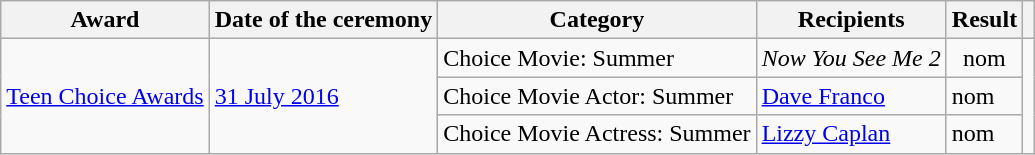<table class="wikitable plainrowheaders sortable">
<tr>
<th scope="col">Award</th>
<th scope="col">Date of the ceremony</th>
<th scope="col">Category</th>
<th scope="col">Recipients</th>
<th scope="col">Result</th>
<th class="unsortable" scope="col"></th>
</tr>
<tr>
<td rowspan="3" scope="row"><a href='#'>Teen Choice Awards</a></td>
<td rowspan="3"><a href='#'>31 July 2016</a></td>
<td>Choice Movie: Summer</td>
<td><em>Now You See Me 2</em></td>
<td align="center">nom</td>
<td rowspan="3"></td>
</tr>
<tr>
<td>Choice Movie Actor: Summer</td>
<td><a href='#'>Dave Franco</a></td>
<td>nom</td>
</tr>
<tr>
<td>Choice Movie Actress: Summer</td>
<td><a href='#'>Lizzy Caplan</a></td>
<td>nom</td>
</tr>
</table>
